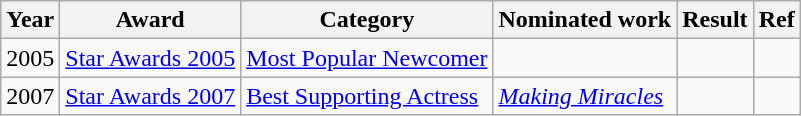<table class="wikitable sortable">
<tr>
<th>Year</th>
<th>Award</th>
<th>Category</th>
<th>Nominated work</th>
<th>Result</th>
<th class="unsortable">Ref</th>
</tr>
<tr>
<td>2005</td>
<td><a href='#'>Star Awards 2005</a></td>
<td><a href='#'>Most Popular Newcomer</a></td>
<td></td>
<td></td>
<td></td>
</tr>
<tr>
<td>2007</td>
<td><a href='#'>Star Awards 2007</a></td>
<td><a href='#'>Best Supporting Actress</a></td>
<td><em><a href='#'>Making Miracles</a></em></td>
<td></td>
<td></td>
</tr>
</table>
